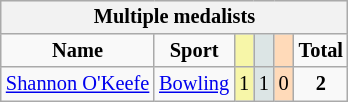<table class=wikitable style=font-size:85%;float:right;text-align:center>
<tr>
<th colspan=7>Multiple medalists</th>
</tr>
<tr>
<td><strong>Name</strong></td>
<td><strong>Sport</strong></td>
<td bgcolor=F7F6A8></td>
<td bgcolor=DCE5E5></td>
<td bgcolor=FFDAB9></td>
<td><strong>Total</strong></td>
</tr>
<tr>
<td><a href='#'>Shannon O'Keefe</a></td>
<td><a href='#'>Bowling</a></td>
<td bgcolor=F7F6A8>1</td>
<td bgcolor=DCE5E5>1</td>
<td bgcolor=FFDAB9>0</td>
<td><strong>2</strong></td>
</tr>
</table>
